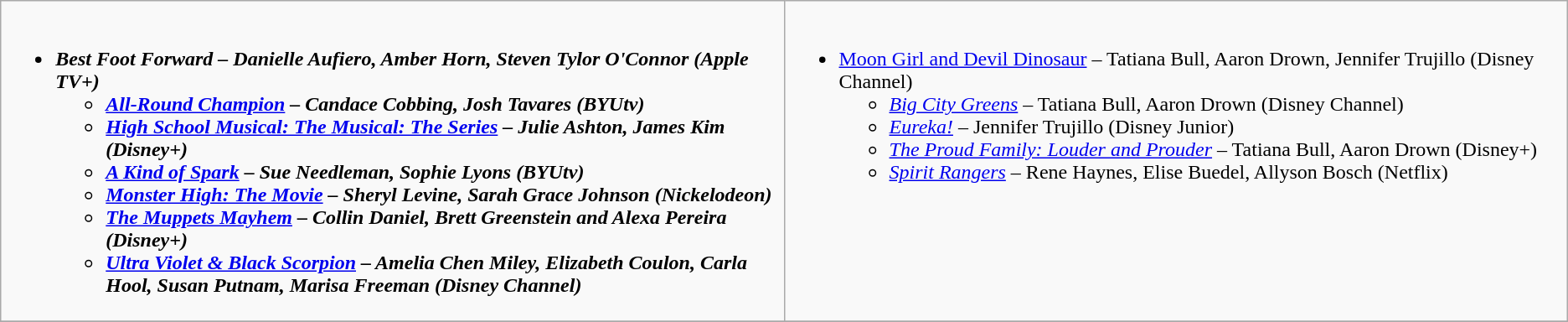<table class=wikitable>
<tr>
<td style="vertical-align:top;" width="50%"><br><ul><li><strong><em>Best Foot Forward<em> – Danielle Aufiero, Amber Horn, Steven Tylor O'Connor (Apple TV+)<strong><ul><li></em><a href='#'>All-Round Champion</a><em> – Candace Cobbing, Josh Tavares (BYUtv)</li><li></em><a href='#'>High School Musical: The Musical: The Series</a><em> – Julie Ashton, James Kim (Disney+)</li><li></em><a href='#'>A Kind of Spark</a><em> – Sue Needleman, Sophie Lyons (BYUtv)</li><li></em><a href='#'>Monster High: The Movie</a><em> – Sheryl Levine, Sarah Grace Johnson (Nickelodeon)</li><li></em><a href='#'>The Muppets Mayhem</a><em> – Collin Daniel, Brett Greenstein and Alexa Pereira (Disney+)</li><li></em><a href='#'>Ultra Violet & Black Scorpion</a><em> – Amelia Chen Miley, Elizabeth Coulon, Carla Hool, Susan Putnam, Marisa Freeman (Disney Channel)</li></ul></li></ul></td>
<td style="vertical-align:top;" width="50%"><br><ul><li></em></strong><a href='#'>Moon Girl and Devil Dinosaur</a></em> – Tatiana Bull, Aaron Drown, Jennifer Trujillo (Disney Channel)</strong><ul><li><em><a href='#'>Big City Greens</a></em> – Tatiana Bull, Aaron Drown (Disney Channel)</li><li><em><a href='#'>Eureka!</a></em> – Jennifer Trujillo (Disney Junior)</li><li><em><a href='#'>The Proud Family: Louder and Prouder</a></em> – Tatiana Bull, Aaron Drown (Disney+)</li><li><em><a href='#'>Spirit Rangers</a></em> – Rene Haynes, Elise Buedel, Allyson Bosch (Netflix)</li></ul></li></ul></td>
</tr>
<tr>
</tr>
</table>
